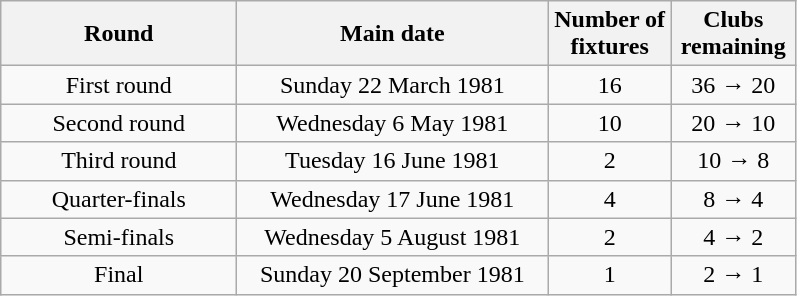<table class="wikitable plainrowheaders" style="text-align:center">
<tr>
<th scope="col" style="width:150px">Round</th>
<th scope="col" style="width:200px">Main date</th>
<th scope="col" style="width:75px">Number of fixtures</th>
<th scope="col" style="width:75px">Clubs remaining</th>
</tr>
<tr>
<td>First round</td>
<td>Sunday 22 March 1981</td>
<td>16</td>
<td>36 → 20</td>
</tr>
<tr>
<td>Second round</td>
<td>Wednesday 6 May 1981</td>
<td>10</td>
<td>20 → 10</td>
</tr>
<tr>
<td>Third round</td>
<td>Tuesday 16 June 1981</td>
<td>2</td>
<td>10 → 8</td>
</tr>
<tr>
<td>Quarter-finals</td>
<td>Wednesday 17 June 1981</td>
<td>4</td>
<td>8 → 4</td>
</tr>
<tr>
<td>Semi-finals</td>
<td>Wednesday 5 August 1981</td>
<td>2</td>
<td>4 → 2</td>
</tr>
<tr>
<td>Final</td>
<td>Sunday 20 September 1981</td>
<td>1</td>
<td>2 → 1</td>
</tr>
</table>
